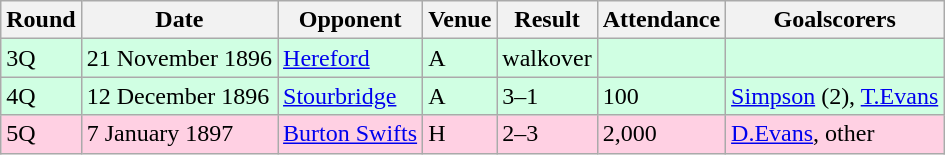<table class="wikitable">
<tr>
<th>Round</th>
<th>Date</th>
<th>Opponent</th>
<th>Venue</th>
<th>Result</th>
<th>Attendance</th>
<th>Goalscorers</th>
</tr>
<tr style="background-color: #d0ffe3;">
<td>3Q</td>
<td>21 November 1896</td>
<td><a href='#'>Hereford</a></td>
<td>A</td>
<td>walkover</td>
<td></td>
<td></td>
</tr>
<tr style="background-color: #d0ffe3;">
<td>4Q</td>
<td>12 December 1896</td>
<td><a href='#'>Stourbridge</a></td>
<td>A</td>
<td>3–1</td>
<td>100</td>
<td><a href='#'>Simpson</a> (2), <a href='#'>T.Evans</a></td>
</tr>
<tr style="background-color: #ffd0e3;">
<td>5Q</td>
<td>7 January 1897</td>
<td><a href='#'>Burton Swifts</a></td>
<td>H</td>
<td>2–3</td>
<td>2,000</td>
<td><a href='#'>D.Evans</a>, other</td>
</tr>
</table>
